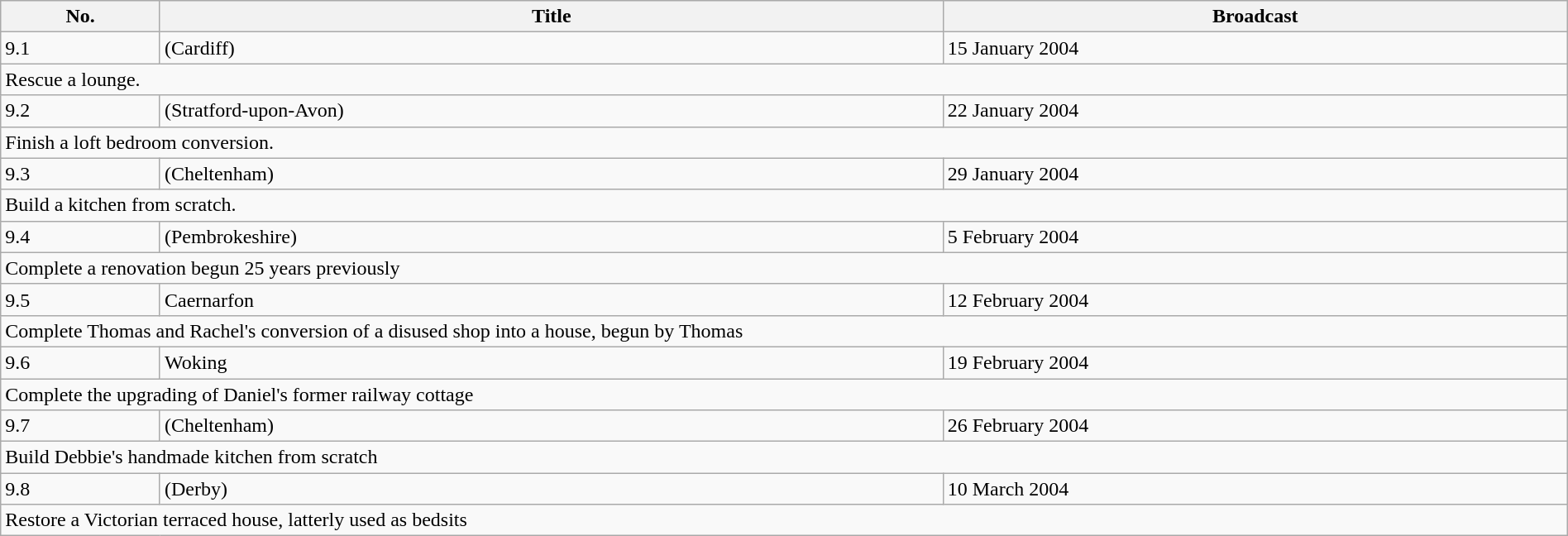<table class="wikitable" style="width:100%;">
<tr>
<th>No.</th>
<th>Title</th>
<th>Broadcast</th>
</tr>
<tr>
<td>9.1</td>
<td>(Cardiff)</td>
<td>15 January 2004</td>
</tr>
<tr>
<td colspan="3">Rescue a lounge.</td>
</tr>
<tr>
<td>9.2</td>
<td>(Stratford-upon-Avon)</td>
<td>22 January 2004</td>
</tr>
<tr>
<td colspan="3">Finish a loft bedroom conversion.</td>
</tr>
<tr>
<td>9.3</td>
<td>(Cheltenham)</td>
<td>29 January 2004</td>
</tr>
<tr>
<td colspan="3">Build a kitchen from scratch.</td>
</tr>
<tr>
<td>9.4</td>
<td>(Pembrokeshire)</td>
<td>5 February 2004</td>
</tr>
<tr>
<td colspan="3">Complete a renovation begun 25 years previously</td>
</tr>
<tr>
<td>9.5</td>
<td>Caernarfon</td>
<td>12 February 2004</td>
</tr>
<tr>
<td colspan="3">Complete Thomas and Rachel's conversion of a disused shop into a house, begun by Thomas</td>
</tr>
<tr>
<td>9.6</td>
<td>Woking</td>
<td>19 February 2004</td>
</tr>
<tr>
<td colspan="3">Complete the upgrading of Daniel's former railway cottage</td>
</tr>
<tr>
<td>9.7</td>
<td>(Cheltenham)</td>
<td>26 February 2004</td>
</tr>
<tr>
<td colspan="3">Build Debbie's handmade kitchen from scratch</td>
</tr>
<tr>
<td>9.8</td>
<td>(Derby)</td>
<td>10 March 2004</td>
</tr>
<tr>
<td colspan="3">Restore a Victorian terraced house, latterly used as bedsits</td>
</tr>
</table>
